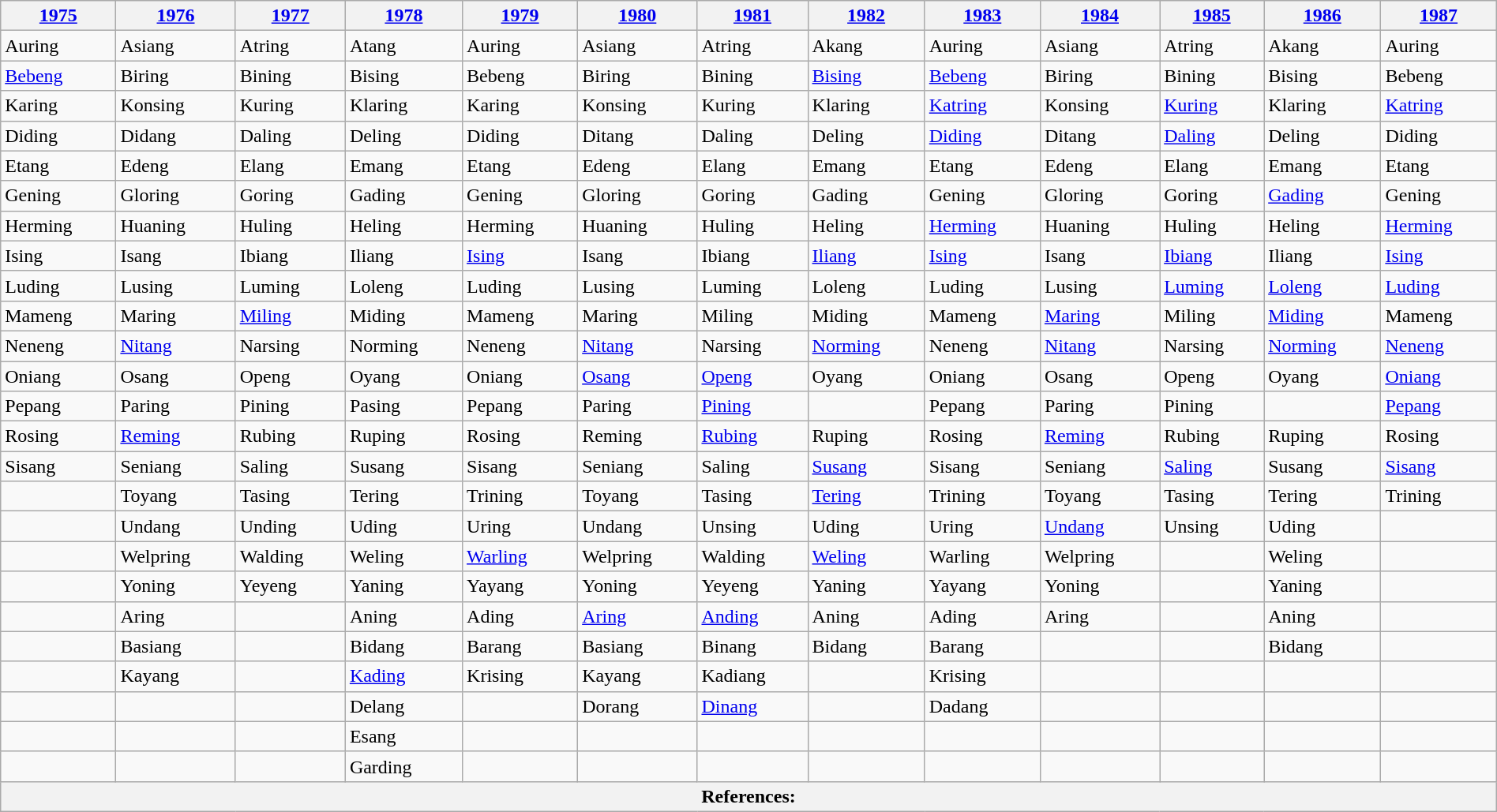<table class="wikitable" width="100%">
<tr>
<th><a href='#'>1975</a></th>
<th><a href='#'>1976</a></th>
<th><a href='#'>1977</a></th>
<th><a href='#'>1978</a></th>
<th><a href='#'>1979</a></th>
<th><a href='#'>1980</a></th>
<th><a href='#'>1981</a></th>
<th><a href='#'>1982</a></th>
<th><a href='#'>1983</a></th>
<th><a href='#'>1984</a></th>
<th><a href='#'>1985</a></th>
<th><a href='#'>1986</a></th>
<th><a href='#'>1987</a></th>
</tr>
<tr>
<td>Auring</td>
<td>Asiang</td>
<td>Atring</td>
<td>Atang</td>
<td>Auring</td>
<td>Asiang</td>
<td>Atring</td>
<td>Akang</td>
<td>Auring</td>
<td>Asiang</td>
<td>Atring</td>
<td>Akang</td>
<td>Auring</td>
</tr>
<tr>
<td><a href='#'>Bebeng</a></td>
<td>Biring</td>
<td>Bining</td>
<td>Bising</td>
<td>Bebeng</td>
<td>Biring</td>
<td>Bining</td>
<td><a href='#'>Bising</a></td>
<td><a href='#'>Bebeng</a></td>
<td>Biring</td>
<td>Bining</td>
<td>Bising</td>
<td>Bebeng</td>
</tr>
<tr>
<td>Karing</td>
<td>Konsing</td>
<td>Kuring</td>
<td>Klaring</td>
<td>Karing</td>
<td>Konsing</td>
<td>Kuring</td>
<td>Klaring</td>
<td><a href='#'>Katring</a></td>
<td>Konsing</td>
<td><a href='#'>Kuring</a></td>
<td>Klaring</td>
<td><a href='#'>Katring</a></td>
</tr>
<tr>
<td>Diding</td>
<td>Didang</td>
<td>Daling</td>
<td>Deling</td>
<td>Diding</td>
<td>Ditang</td>
<td>Daling</td>
<td>Deling</td>
<td><a href='#'>Diding</a></td>
<td>Ditang</td>
<td><a href='#'>Daling</a></td>
<td>Deling</td>
<td>Diding</td>
</tr>
<tr>
<td>Etang</td>
<td>Edeng</td>
<td>Elang</td>
<td>Emang</td>
<td>Etang</td>
<td>Edeng</td>
<td>Elang</td>
<td>Emang</td>
<td>Etang</td>
<td>Edeng</td>
<td>Elang</td>
<td>Emang</td>
<td>Etang</td>
</tr>
<tr>
<td>Gening</td>
<td>Gloring</td>
<td>Goring</td>
<td>Gading</td>
<td>Gening</td>
<td>Gloring</td>
<td>Goring</td>
<td>Gading</td>
<td>Gening</td>
<td>Gloring</td>
<td>Goring</td>
<td><a href='#'>Gading</a></td>
<td>Gening</td>
</tr>
<tr>
<td>Herming</td>
<td>Huaning</td>
<td>Huling</td>
<td>Heling</td>
<td>Herming</td>
<td>Huaning</td>
<td>Huling</td>
<td>Heling</td>
<td><a href='#'>Herming</a></td>
<td>Huaning</td>
<td>Huling</td>
<td>Heling</td>
<td><a href='#'>Herming</a></td>
</tr>
<tr>
<td>Ising</td>
<td>Isang</td>
<td>Ibiang</td>
<td>Iliang</td>
<td><a href='#'>Ising</a></td>
<td>Isang</td>
<td>Ibiang</td>
<td><a href='#'>Iliang</a></td>
<td><a href='#'>Ising</a></td>
<td>Isang</td>
<td><a href='#'>Ibiang</a></td>
<td>Iliang</td>
<td><a href='#'>Ising</a></td>
</tr>
<tr>
<td>Luding</td>
<td>Lusing</td>
<td>Luming</td>
<td>Loleng</td>
<td>Luding</td>
<td>Lusing</td>
<td>Luming</td>
<td>Loleng</td>
<td>Luding</td>
<td>Lusing</td>
<td><a href='#'>Luming</a></td>
<td><a href='#'>Loleng</a></td>
<td><a href='#'>Luding</a></td>
</tr>
<tr>
<td>Mameng</td>
<td>Maring</td>
<td><a href='#'>Miling</a></td>
<td>Miding</td>
<td>Mameng</td>
<td>Maring</td>
<td>Miling</td>
<td>Miding</td>
<td>Mameng</td>
<td><a href='#'>Maring</a></td>
<td>Miling</td>
<td><a href='#'>Miding</a></td>
<td>Mameng</td>
</tr>
<tr>
<td>Neneng</td>
<td><a href='#'>Nitang</a></td>
<td>Narsing</td>
<td>Norming</td>
<td>Neneng</td>
<td><a href='#'>Nitang</a></td>
<td>Narsing</td>
<td><a href='#'>Norming</a></td>
<td>Neneng</td>
<td><a href='#'>Nitang</a></td>
<td>Narsing</td>
<td><a href='#'>Norming</a></td>
<td><a href='#'>Neneng</a></td>
</tr>
<tr>
<td>Oniang</td>
<td>Osang</td>
<td>Openg</td>
<td>Oyang</td>
<td>Oniang</td>
<td><a href='#'>Osang</a></td>
<td><a href='#'>Openg</a></td>
<td>Oyang</td>
<td>Oniang</td>
<td>Osang</td>
<td>Openg</td>
<td>Oyang</td>
<td><a href='#'>Oniang</a></td>
</tr>
<tr>
<td>Pepang</td>
<td>Paring</td>
<td>Pining</td>
<td>Pasing</td>
<td>Pepang</td>
<td>Paring</td>
<td><a href='#'>Pining</a></td>
<td></td>
<td>Pepang</td>
<td>Paring</td>
<td>Pining</td>
<td></td>
<td><a href='#'>Pepang</a></td>
</tr>
<tr>
<td>Rosing</td>
<td><a href='#'>Reming</a></td>
<td>Rubing</td>
<td>Ruping</td>
<td>Rosing</td>
<td>Reming</td>
<td><a href='#'>Rubing</a></td>
<td>Ruping</td>
<td>Rosing</td>
<td><a href='#'>Reming</a></td>
<td>Rubing</td>
<td>Ruping</td>
<td>Rosing</td>
</tr>
<tr>
<td>Sisang</td>
<td>Seniang</td>
<td>Saling</td>
<td>Susang</td>
<td>Sisang</td>
<td>Seniang</td>
<td>Saling</td>
<td><a href='#'>Susang</a></td>
<td>Sisang</td>
<td>Seniang</td>
<td><a href='#'>Saling</a></td>
<td>Susang</td>
<td><a href='#'>Sisang</a></td>
</tr>
<tr>
<td></td>
<td>Toyang</td>
<td>Tasing</td>
<td>Tering</td>
<td>Trining</td>
<td>Toyang</td>
<td>Tasing</td>
<td><a href='#'>Tering</a></td>
<td>Trining</td>
<td>Toyang</td>
<td>Tasing</td>
<td>Tering</td>
<td>Trining</td>
</tr>
<tr>
<td></td>
<td>Undang</td>
<td>Unding</td>
<td>Uding</td>
<td>Uring</td>
<td>Undang</td>
<td>Unsing</td>
<td>Uding</td>
<td>Uring</td>
<td><a href='#'>Undang</a></td>
<td>Unsing</td>
<td>Uding</td>
<td></td>
</tr>
<tr>
<td></td>
<td>Welpring</td>
<td>Walding</td>
<td>Weling</td>
<td><a href='#'>Warling</a></td>
<td>Welpring</td>
<td>Walding</td>
<td><a href='#'>Weling</a></td>
<td>Warling</td>
<td>Welpring</td>
<td></td>
<td>Weling</td>
<td></td>
</tr>
<tr>
<td></td>
<td>Yoning</td>
<td>Yeyeng</td>
<td>Yaning</td>
<td>Yayang</td>
<td>Yoning</td>
<td>Yeyeng</td>
<td>Yaning</td>
<td>Yayang</td>
<td>Yoning</td>
<td></td>
<td>Yaning</td>
<td></td>
</tr>
<tr>
<td></td>
<td>Aring</td>
<td></td>
<td>Aning</td>
<td>Ading</td>
<td><a href='#'>Aring</a></td>
<td><a href='#'>Anding</a></td>
<td>Aning</td>
<td>Ading</td>
<td>Aring</td>
<td></td>
<td>Aning</td>
<td></td>
</tr>
<tr>
<td></td>
<td>Basiang</td>
<td></td>
<td>Bidang</td>
<td>Barang</td>
<td>Basiang</td>
<td>Binang</td>
<td>Bidang</td>
<td>Barang</td>
<td></td>
<td></td>
<td>Bidang</td>
<td></td>
</tr>
<tr>
<td></td>
<td>Kayang</td>
<td></td>
<td><a href='#'>Kading</a></td>
<td>Krising</td>
<td>Kayang</td>
<td>Kadiang</td>
<td></td>
<td>Krising</td>
<td></td>
<td></td>
<td></td>
<td></td>
</tr>
<tr>
<td></td>
<td></td>
<td></td>
<td>Delang</td>
<td></td>
<td>Dorang</td>
<td><a href='#'>Dinang</a></td>
<td></td>
<td>Dadang</td>
<td></td>
<td></td>
<td></td>
<td></td>
</tr>
<tr>
<td></td>
<td></td>
<td></td>
<td>Esang</td>
<td></td>
<td></td>
<td></td>
<td></td>
<td></td>
<td></td>
<td></td>
<td></td>
<td></td>
</tr>
<tr>
<td></td>
<td></td>
<td></td>
<td>Garding</td>
<td></td>
<td></td>
<td></td>
<td></td>
<td></td>
<td></td>
<td></td>
<td></td>
<td></td>
</tr>
<tr>
<th colspan=15>References:</th>
</tr>
</table>
